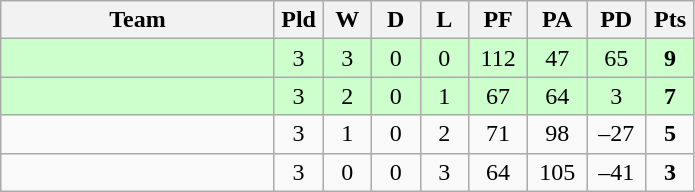<table class="wikitable" style="text-align:center;">
<tr>
<th width=175>Team</th>
<th width=25 abbr="Played">Pld</th>
<th width=25 abbr="Won">W</th>
<th width=25 abbr="Drawn">D</th>
<th width=25 abbr="Lost">L</th>
<th width=32 abbr="Points for">PF</th>
<th width=32 abbr="Points against">PA</th>
<th width=32 abbr="Points difference">PD</th>
<th width=25 abbr="Points">Pts</th>
</tr>
<tr style="background:#cfc;">
<td align="left"></td>
<td>3</td>
<td>3</td>
<td>0</td>
<td>0</td>
<td>112</td>
<td>47</td>
<td>65</td>
<td><strong>9</strong></td>
</tr>
<tr style="background:#cfc;">
<td align="left"></td>
<td>3</td>
<td>2</td>
<td>0</td>
<td>1</td>
<td>67</td>
<td>64</td>
<td>3</td>
<td><strong>7</strong></td>
</tr>
<tr>
<td align="left"></td>
<td>3</td>
<td>1</td>
<td>0</td>
<td>2</td>
<td>71</td>
<td>98</td>
<td>–27</td>
<td><strong>5</strong></td>
</tr>
<tr>
<td align="left"></td>
<td>3</td>
<td>0</td>
<td>0</td>
<td>3</td>
<td>64</td>
<td>105</td>
<td>–41</td>
<td><strong>3</strong></td>
</tr>
</table>
